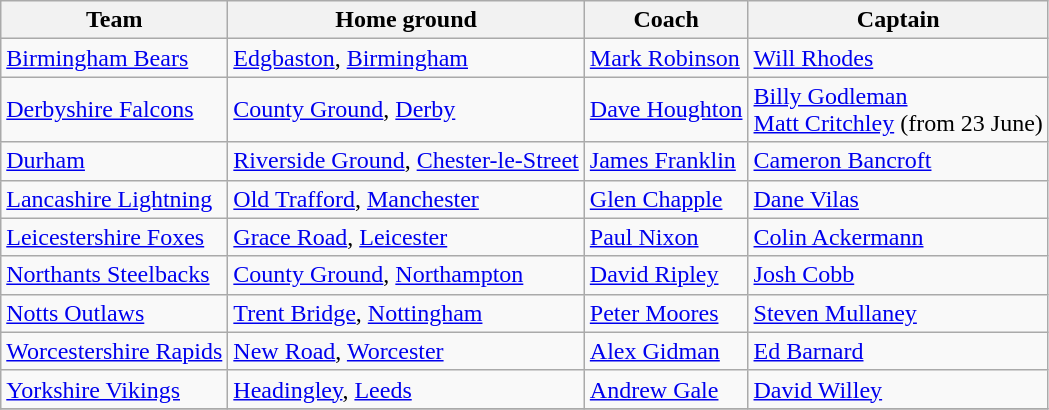<table class="wikitable sortable">
<tr>
<th>Team</th>
<th>Home ground</th>
<th>Coach</th>
<th>Captain</th>
</tr>
<tr>
<td><a href='#'>Birmingham Bears</a></td>
<td><a href='#'>Edgbaston</a>, <a href='#'>Birmingham</a></td>
<td> <a href='#'>Mark Robinson</a></td>
<td> <a href='#'>Will Rhodes</a></td>
</tr>
<tr>
<td><a href='#'>Derbyshire Falcons</a></td>
<td><a href='#'>County Ground</a>, <a href='#'>Derby</a></td>
<td> <a href='#'>Dave Houghton</a></td>
<td> <a href='#'>Billy Godleman</a><br> <a href='#'>Matt Critchley</a> (from 23 June)</td>
</tr>
<tr>
<td><a href='#'>Durham</a></td>
<td><a href='#'>Riverside Ground</a>, <a href='#'>Chester-le-Street</a></td>
<td> <a href='#'>James Franklin</a></td>
<td> <a href='#'>Cameron Bancroft</a></td>
</tr>
<tr>
<td><a href='#'>Lancashire Lightning</a></td>
<td><a href='#'>Old Trafford</a>, <a href='#'>Manchester</a></td>
<td> <a href='#'>Glen Chapple</a></td>
<td> <a href='#'>Dane Vilas</a></td>
</tr>
<tr>
<td><a href='#'>Leicestershire Foxes</a></td>
<td><a href='#'>Grace Road</a>, <a href='#'>Leicester</a></td>
<td> <a href='#'>Paul Nixon</a></td>
<td> <a href='#'>Colin Ackermann</a></td>
</tr>
<tr>
<td><a href='#'>Northants Steelbacks</a></td>
<td><a href='#'>County Ground</a>, <a href='#'>Northampton</a></td>
<td> <a href='#'>David Ripley</a></td>
<td> <a href='#'>Josh Cobb</a></td>
</tr>
<tr>
<td><a href='#'>Notts Outlaws</a></td>
<td><a href='#'>Trent Bridge</a>, <a href='#'>Nottingham</a></td>
<td> <a href='#'>Peter Moores</a></td>
<td> <a href='#'>Steven Mullaney</a></td>
</tr>
<tr>
<td><a href='#'>Worcestershire Rapids</a></td>
<td><a href='#'>New Road</a>, <a href='#'>Worcester</a></td>
<td> <a href='#'>Alex Gidman</a></td>
<td> <a href='#'>Ed Barnard</a></td>
</tr>
<tr>
<td><a href='#'>Yorkshire Vikings</a></td>
<td><a href='#'>Headingley</a>, <a href='#'>Leeds</a></td>
<td> <a href='#'>Andrew Gale</a></td>
<td> <a href='#'>David Willey</a></td>
</tr>
<tr>
</tr>
</table>
